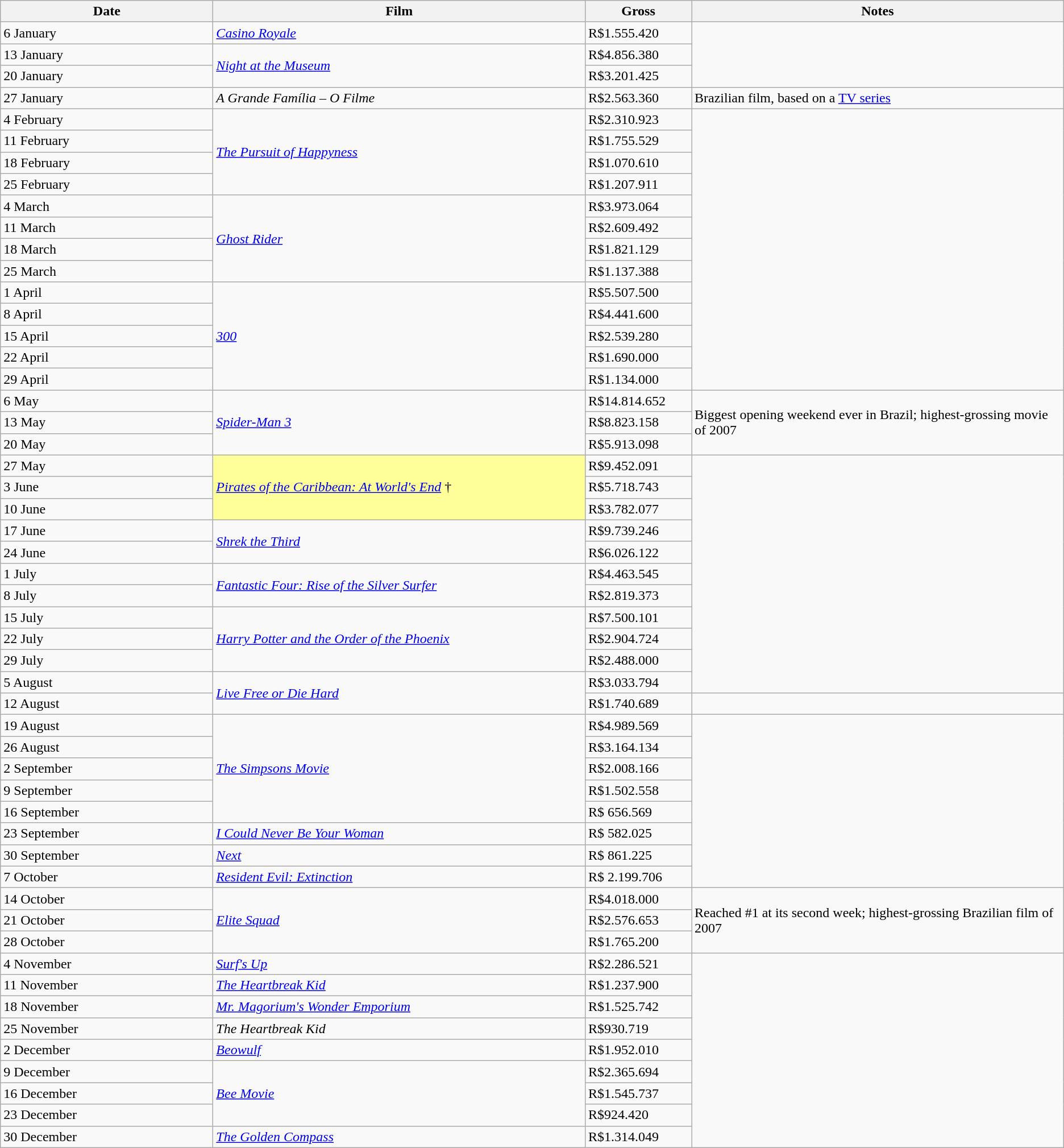<table class="wikitable sortable">
<tr>
<th width="20%">Date</th>
<th width="35%">Film</th>
<th width="10%">Gross</th>
<th>Notes</th>
</tr>
<tr>
<td>6 January</td>
<td><em><a href='#'>Casino Royale</a></em></td>
<td>R$1.555.420</td>
</tr>
<tr>
<td>13 January</td>
<td rowspan="2"><em><a href='#'>Night at the Museum</a></em></td>
<td>R$4.856.380</td>
</tr>
<tr>
<td>20 January</td>
<td>R$3.201.425</td>
</tr>
<tr>
<td>27 January</td>
<td><em>A Grande Família – O Filme</em></td>
<td>R$2.563.360</td>
<td>Brazilian film, based on a <a href='#'>TV series</a></td>
</tr>
<tr>
<td>4 February</td>
<td rowspan="4"><em><a href='#'>The Pursuit of Happyness</a></em></td>
<td>R$2.310.923</td>
</tr>
<tr>
<td>11 February</td>
<td>R$1.755.529</td>
</tr>
<tr>
<td>18 February</td>
<td>R$1.070.610</td>
</tr>
<tr>
<td>25 February</td>
<td>R$1.207.911</td>
</tr>
<tr>
<td>4 March</td>
<td rowspan="4"><em><a href='#'>Ghost Rider</a></em></td>
<td>R$3.973.064</td>
</tr>
<tr>
<td>11 March</td>
<td>R$2.609.492</td>
</tr>
<tr>
<td>18 March</td>
<td>R$1.821.129</td>
</tr>
<tr>
<td>25 March</td>
<td>R$1.137.388</td>
</tr>
<tr>
<td>1 April</td>
<td rowspan="5"><em><a href='#'>300</a></em></td>
<td>R$5.507.500</td>
</tr>
<tr>
<td>8 April</td>
<td>R$4.441.600</td>
</tr>
<tr>
<td>15 April</td>
<td>R$2.539.280</td>
</tr>
<tr>
<td>22 April</td>
<td>R$1.690.000</td>
</tr>
<tr>
<td>29 April</td>
<td>R$1.134.000</td>
</tr>
<tr>
<td>6 May</td>
<td rowspan="3"><em> <a href='#'>Spider-Man 3</a></em></td>
<td>R$14.814.652</td>
<td rowspan="3">Biggest opening weekend ever in Brazil; highest-grossing movie of 2007</td>
</tr>
<tr>
<td>13 May</td>
<td>R$8.823.158</td>
</tr>
<tr>
<td>20 May</td>
<td>R$5.913.098</td>
</tr>
<tr>
<td>27 May</td>
<td rowspan="3" style="background-color:#FFFF99"><em><a href='#'>Pirates of the Caribbean: At World's End</a></em> †</td>
<td>R$9.452.091</td>
</tr>
<tr>
<td>3 June</td>
<td>R$5.718.743</td>
</tr>
<tr>
<td>10 June</td>
<td>R$3.782.077</td>
</tr>
<tr>
<td>17 June</td>
<td rowspan="2"><em><a href='#'>Shrek the Third</a> </em></td>
<td>R$9.739.246</td>
</tr>
<tr>
<td>24 June</td>
<td>R$6.026.122</td>
</tr>
<tr>
<td>1 July</td>
<td rowspan="2"><em><a href='#'>Fantastic Four: Rise of the Silver Surfer</a> </em></td>
<td>R$4.463.545</td>
</tr>
<tr>
<td>8 July</td>
<td>R$2.819.373</td>
</tr>
<tr>
<td>15 July</td>
<td rowspan="3"><em><a href='#'>Harry Potter and the Order of the Phoenix</a> </em></td>
<td>R$7.500.101</td>
</tr>
<tr>
<td>22 July</td>
<td>R$2.904.724</td>
</tr>
<tr>
<td>29 July</td>
<td>R$2.488.000</td>
</tr>
<tr>
<td>5 August</td>
<td rowspan="2"><em><a href='#'>Live Free or Die Hard</a></em></td>
<td>R$3.033.794</td>
</tr>
<tr>
<td>12 August</td>
<td>R$1.740.689</td>
<td></td>
</tr>
<tr>
<td>19 August</td>
<td rowspan="5"><em><a href='#'>The Simpsons Movie</a></em></td>
<td>R$4.989.569</td>
</tr>
<tr>
<td>26 August</td>
<td>R$3.164.134</td>
</tr>
<tr>
<td>2 September</td>
<td>R$2.008.166</td>
</tr>
<tr>
<td>9 September</td>
<td>R$1.502.558</td>
</tr>
<tr>
<td>16 September</td>
<td>R$  656.569</td>
</tr>
<tr>
<td>23 September</td>
<td><em><a href='#'>I Could Never Be Your Woman</a> </em></td>
<td>R$  582.025</td>
</tr>
<tr>
<td>30 September</td>
<td><em><a href='#'>Next</a> </em></td>
<td>R$  861.225</td>
</tr>
<tr>
<td>7 October</td>
<td><em><a href='#'>Resident Evil: Extinction</a></em></td>
<td>R$  2.199.706</td>
</tr>
<tr>
<td>14 October</td>
<td rowspan="3"><em><a href='#'>Elite Squad</a> </em></td>
<td>R$4.018.000</td>
<td rowspan="3">Reached #1 at its second week; highest-grossing Brazilian film of 2007</td>
</tr>
<tr>
<td>21 October</td>
<td>R$2.576.653</td>
</tr>
<tr>
<td>28 October</td>
<td>R$1.765.200</td>
</tr>
<tr>
<td>4 November</td>
<td><em><a href='#'>Surf's Up</a> </em></td>
<td>R$2.286.521</td>
</tr>
<tr>
<td>11 November</td>
<td><em><a href='#'>The Heartbreak Kid</a> </em></td>
<td>R$1.237.900</td>
</tr>
<tr>
<td>18 November</td>
<td><em><a href='#'>Mr. Magorium's Wonder Emporium</a></em></td>
<td>R$1.525.742</td>
</tr>
<tr>
<td>25 November</td>
<td><em>The Heartbreak Kid</em></td>
<td>R$930.719</td>
</tr>
<tr>
<td>2 December</td>
<td><em><a href='#'>Beowulf</a> </em></td>
<td>R$1.952.010</td>
</tr>
<tr>
<td>9 December</td>
<td rowspan="3"><em> <a href='#'>Bee Movie</a> </em></td>
<td>R$2.365.694</td>
</tr>
<tr>
<td>16 December</td>
<td>R$1.545.737</td>
</tr>
<tr>
<td>23 December</td>
<td>R$924.420</td>
</tr>
<tr>
<td>30 December</td>
<td><em><a href='#'>The Golden Compass</a></em></td>
<td>R$1.314.049</td>
</tr>
</table>
